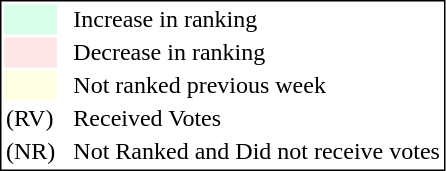<table style="border:1px solid black;">
<tr>
<td style="background:#D8FFEB; width:20px;"></td>
<td> </td>
<td>Increase in ranking</td>
</tr>
<tr>
<td style="background:#FFE6E6; width:20px;"></td>
<td> </td>
<td>Decrease in ranking</td>
</tr>
<tr>
<td style="background:#FFFFE6; width:20px;"></td>
<td> </td>
<td>Not ranked previous week</td>
</tr>
<tr>
<td>(RV)</td>
<td> </td>
<td>Received Votes</td>
</tr>
<tr>
<td>(NR)</td>
<td> </td>
<td>Not Ranked and Did not receive votes</td>
</tr>
</table>
